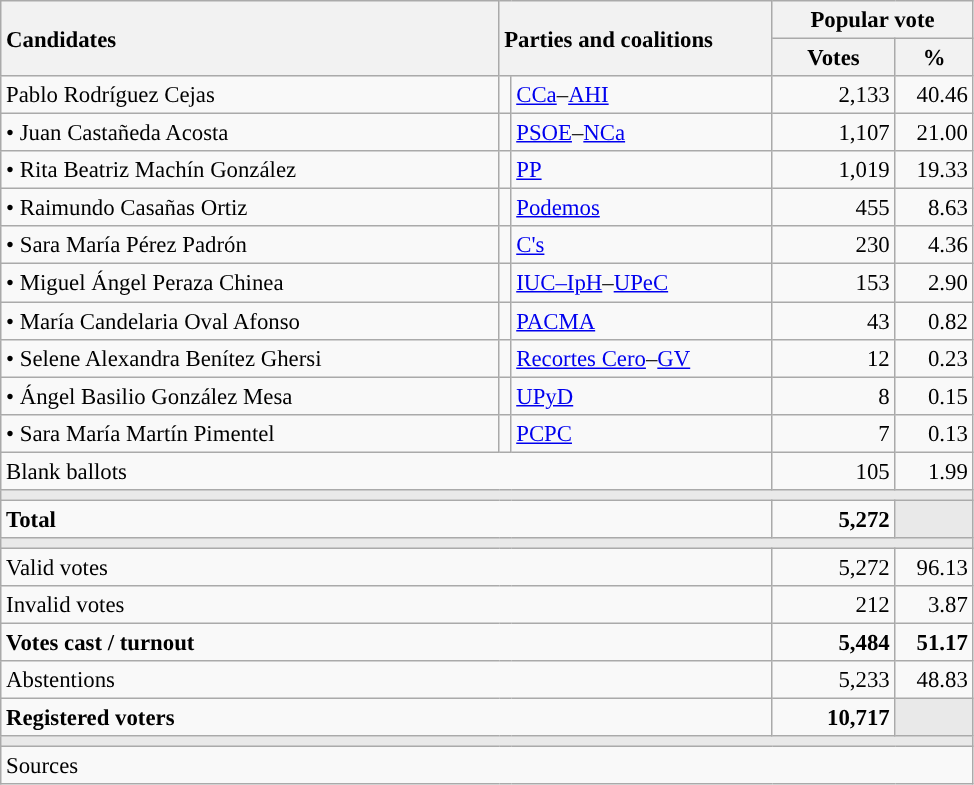<table class="wikitable" style="text-align:right; font-size:95%;">
<tr>
<th style="text-align:left;" rowspan="2" width="325">Candidates</th>
<th style="text-align:left;" rowspan="2" colspan="2" width="175">Parties and coalitions</th>
<th colspan="2">Popular vote</th>
</tr>
<tr>
<th width="75">Votes</th>
<th width="45">%</th>
</tr>
<tr>
<td align="left"> Pablo Rodríguez Cejas</td>
<td width="1" style="color:inherit;background:"></td>
<td align="left"><a href='#'>CCa</a>–<a href='#'>AHI</a></td>
<td>2,133</td>
<td>40.46</td>
</tr>
<tr>
<td align="left">• Juan Castañeda Acosta</td>
<td style="color:inherit;background:"></td>
<td align="left"><a href='#'>PSOE</a>–<a href='#'>NCa</a></td>
<td>1,107</td>
<td>21.00</td>
</tr>
<tr>
<td align="left">• Rita Beatriz Machín González</td>
<td style="color:inherit;background:"></td>
<td align="left"><a href='#'>PP</a></td>
<td>1,019</td>
<td>19.33</td>
</tr>
<tr>
<td align="left">• Raimundo Casañas Ortiz</td>
<td style="color:inherit;background:"></td>
<td align="left"><a href='#'>Podemos</a></td>
<td>455</td>
<td>8.63</td>
</tr>
<tr>
<td align="left">• Sara María Pérez Padrón</td>
<td style="color:inherit;background:"></td>
<td align="left"><a href='#'>C's</a></td>
<td>230</td>
<td>4.36</td>
</tr>
<tr>
<td align="left">• Miguel Ángel Peraza Chinea</td>
<td style="color:inherit;background:"></td>
<td align="left"><a href='#'>IUC–IpH</a>–<a href='#'>UPeC</a></td>
<td>153</td>
<td>2.90</td>
</tr>
<tr>
<td align="left">• María Candelaria Oval Afonso</td>
<td style="color:inherit;background:"></td>
<td align="left"><a href='#'>PACMA</a></td>
<td>43</td>
<td>0.82</td>
</tr>
<tr>
<td align="left">• Selene Alexandra Benítez Ghersi</td>
<td style="color:inherit;background:"></td>
<td align="left"><a href='#'>Recortes Cero</a>–<a href='#'>GV</a></td>
<td>12</td>
<td>0.23</td>
</tr>
<tr>
<td align="left">• Ángel Basilio González Mesa</td>
<td style="color:inherit;background:"></td>
<td align="left"><a href='#'>UPyD</a></td>
<td>8</td>
<td>0.15</td>
</tr>
<tr>
<td align="left">• Sara María Martín Pimentel</td>
<td style="color:inherit;background:"></td>
<td align="left"><a href='#'>PCPC</a></td>
<td>7</td>
<td>0.13</td>
</tr>
<tr>
<td align="left" colspan="3">Blank ballots</td>
<td>105</td>
<td>1.99</td>
</tr>
<tr>
<td colspan="5" bgcolor="#E9E9E9"></td>
</tr>
<tr style="font-weight:bold;">
<td align="left" colspan="3">Total</td>
<td>5,272</td>
<td bgcolor="#E9E9E9"></td>
</tr>
<tr>
<td colspan="5" bgcolor="#E9E9E9"></td>
</tr>
<tr>
<td align="left" colspan="3">Valid votes</td>
<td>5,272</td>
<td>96.13</td>
</tr>
<tr>
<td align="left" colspan="3">Invalid votes</td>
<td>212</td>
<td>3.87</td>
</tr>
<tr style="font-weight:bold;">
<td align="left" colspan="3">Votes cast / turnout</td>
<td>5,484</td>
<td>51.17</td>
</tr>
<tr>
<td align="left" colspan="3">Abstentions</td>
<td>5,233</td>
<td>48.83</td>
</tr>
<tr style="font-weight:bold;">
<td align="left" colspan="3">Registered voters</td>
<td>10,717</td>
<td bgcolor="#E9E9E9"></td>
</tr>
<tr>
<td colspan="5" bgcolor="#E9E9E9"></td>
</tr>
<tr>
<td align="left" colspan="5">Sources</td>
</tr>
</table>
